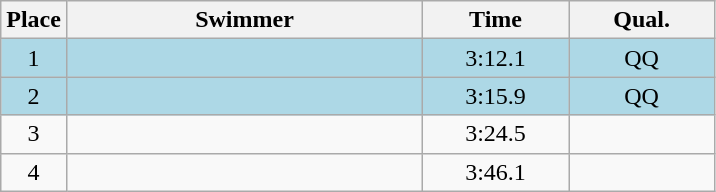<table class=wikitable style="text-align:center">
<tr>
<th>Place</th>
<th width=230>Swimmer</th>
<th width=90>Time</th>
<th width=90>Qual.</th>
</tr>
<tr bgcolor=lightblue>
<td>1</td>
<td align=left></td>
<td>3:12.1</td>
<td>QQ</td>
</tr>
<tr bgcolor=lightblue>
<td>2</td>
<td align=left></td>
<td>3:15.9</td>
<td>QQ</td>
</tr>
<tr>
<td>3</td>
<td align=left></td>
<td>3:24.5</td>
<td></td>
</tr>
<tr>
<td>4</td>
<td align=left></td>
<td>3:46.1</td>
<td></td>
</tr>
</table>
